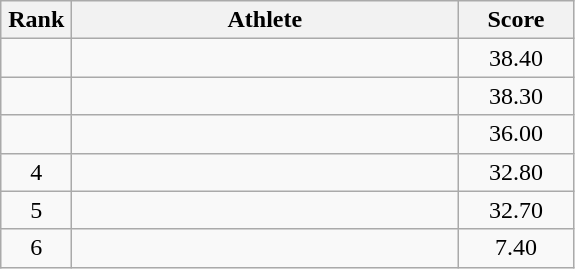<table class=wikitable style="text-align:center">
<tr>
<th width=40>Rank</th>
<th width=250>Athlete</th>
<th width=70>Score</th>
</tr>
<tr>
<td></td>
<td align=left></td>
<td>38.40</td>
</tr>
<tr>
<td></td>
<td align=left></td>
<td>38.30</td>
</tr>
<tr>
<td></td>
<td align=left></td>
<td>36.00</td>
</tr>
<tr>
<td>4</td>
<td align=left></td>
<td>32.80</td>
</tr>
<tr>
<td>5</td>
<td align=left></td>
<td>32.70</td>
</tr>
<tr>
<td>6</td>
<td align=left></td>
<td>7.40</td>
</tr>
</table>
